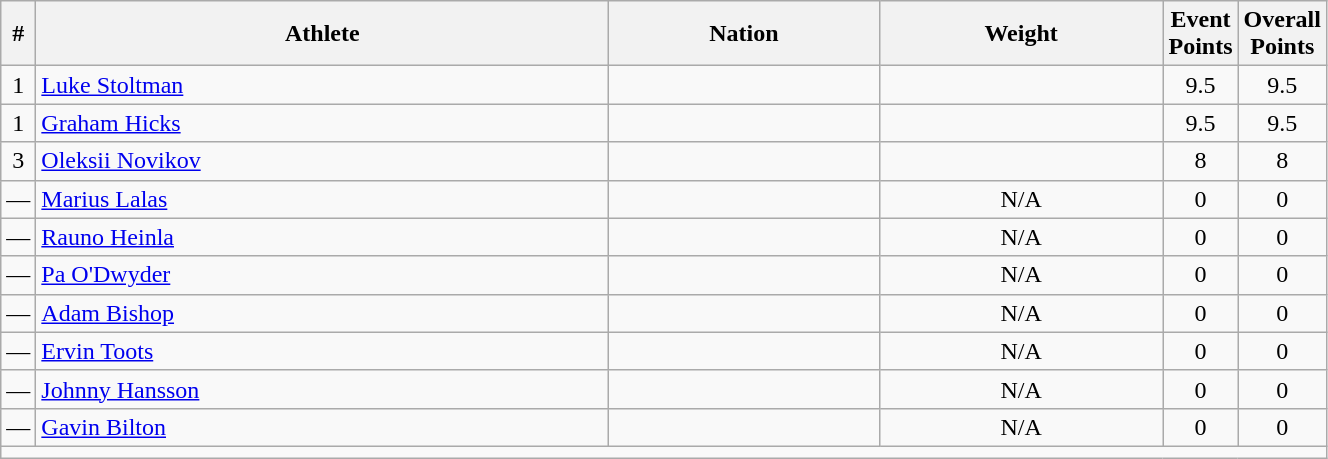<table class="wikitable sortable" style="text-align:center;width: 70%;">
<tr>
<th scope="col" style="width: 10px;">#</th>
<th scope="col">Athlete</th>
<th scope="col">Nation</th>
<th scope="col">Weight</th>
<th scope="col" style="width: 10px;">Event Points</th>
<th scope="col" style="width: 10px;">Overall Points</th>
</tr>
<tr>
<td>1</td>
<td align=left><a href='#'>Luke Stoltman</a></td>
<td align=left></td>
<td></td>
<td>9.5</td>
<td>9.5</td>
</tr>
<tr>
<td>1</td>
<td align=left><a href='#'>Graham Hicks</a></td>
<td align=left></td>
<td></td>
<td>9.5</td>
<td>9.5</td>
</tr>
<tr>
<td>3</td>
<td align=left><a href='#'>Oleksii Novikov</a></td>
<td align=left></td>
<td></td>
<td>8</td>
<td>8</td>
</tr>
<tr>
<td>—</td>
<td align=left><a href='#'>Marius Lalas</a></td>
<td align=left></td>
<td>N/A</td>
<td>0</td>
<td>0</td>
</tr>
<tr>
<td>—</td>
<td align=left><a href='#'>Rauno Heinla</a></td>
<td align=left></td>
<td>N/A</td>
<td>0</td>
<td>0</td>
</tr>
<tr>
<td>—</td>
<td align=left><a href='#'>Pa O'Dwyder</a></td>
<td align=left></td>
<td>N/A</td>
<td>0</td>
<td>0</td>
</tr>
<tr>
<td>—</td>
<td align=left><a href='#'>Adam Bishop</a></td>
<td align=left></td>
<td>N/A</td>
<td>0</td>
<td>0</td>
</tr>
<tr>
<td>—</td>
<td align=left><a href='#'>Ervin Toots</a></td>
<td align=left></td>
<td>N/A</td>
<td>0</td>
<td>0</td>
</tr>
<tr>
<td>—</td>
<td align=left><a href='#'>Johnny Hansson</a></td>
<td align=left></td>
<td>N/A</td>
<td>0</td>
<td>0</td>
</tr>
<tr>
<td>—</td>
<td align=left><a href='#'>Gavin Bilton</a></td>
<td align=left></td>
<td>N/A</td>
<td>0</td>
<td>0</td>
</tr>
<tr class="sortbottom">
<td colspan="6"></td>
</tr>
</table>
